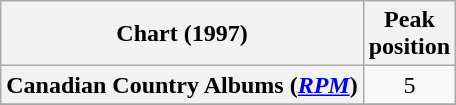<table class="wikitable sortable plainrowheaders" style="text-align:center">
<tr>
<th scope="col">Chart (1997)</th>
<th scope="col">Peak<br>position</th>
</tr>
<tr>
<th scope="row">Canadian Country Albums (<em><a href='#'>RPM</a></em>)</th>
<td>5</td>
</tr>
<tr>
</tr>
<tr>
</tr>
</table>
